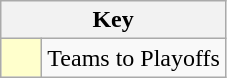<table class="wikitable" style="text-align: center;">
<tr>
<th colspan=2>Key</th>
</tr>
<tr>
<td style="background:#ffc; width:20px;"></td>
<td align=left>Teams to Playoffs</td>
</tr>
</table>
